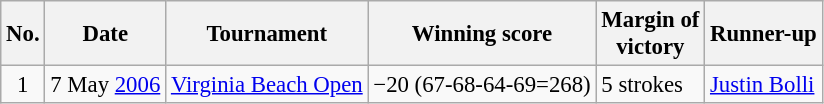<table class="wikitable" style="font-size:95%;">
<tr>
<th>No.</th>
<th>Date</th>
<th>Tournament</th>
<th>Winning score</th>
<th>Margin of<br>victory</th>
<th>Runner-up</th>
</tr>
<tr>
<td align=center>1</td>
<td align=right>7 May <a href='#'>2006</a></td>
<td><a href='#'>Virginia Beach Open</a></td>
<td>−20 (67-68-64-69=268)</td>
<td>5 strokes</td>
<td> <a href='#'>Justin Bolli</a></td>
</tr>
</table>
